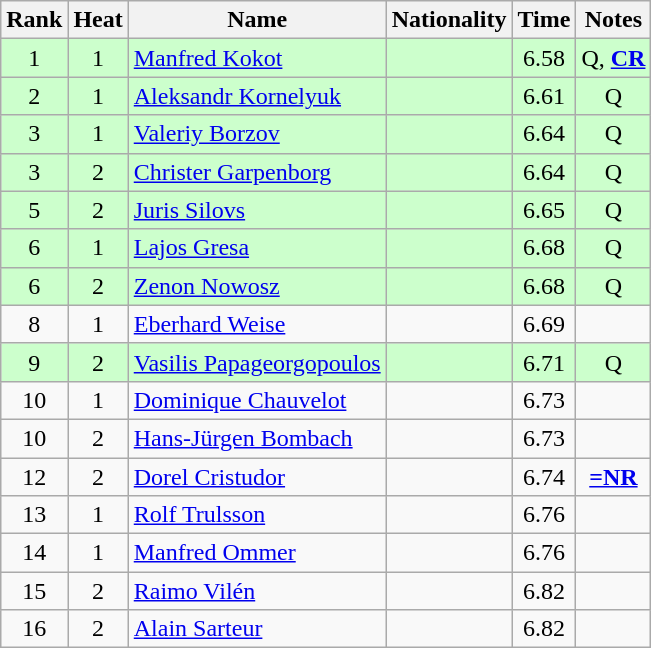<table class="wikitable sortable" style="text-align:center">
<tr>
<th>Rank</th>
<th>Heat</th>
<th>Name</th>
<th>Nationality</th>
<th>Time</th>
<th>Notes</th>
</tr>
<tr bgcolor=ccffcc>
<td>1</td>
<td>1</td>
<td align="left"><a href='#'>Manfred Kokot</a></td>
<td align=left></td>
<td>6.58</td>
<td>Q, <strong><a href='#'>CR</a></strong></td>
</tr>
<tr bgcolor=ccffcc>
<td>2</td>
<td>1</td>
<td align="left"><a href='#'>Aleksandr Kornelyuk</a></td>
<td align=left></td>
<td>6.61</td>
<td>Q</td>
</tr>
<tr bgcolor=ccffcc>
<td>3</td>
<td>1</td>
<td align="left"><a href='#'>Valeriy Borzov</a></td>
<td align=left></td>
<td>6.64</td>
<td>Q</td>
</tr>
<tr bgcolor=ccffcc>
<td>3</td>
<td>2</td>
<td align="left"><a href='#'>Christer Garpenborg</a></td>
<td align=left></td>
<td>6.64</td>
<td>Q</td>
</tr>
<tr bgcolor=ccffcc>
<td>5</td>
<td>2</td>
<td align="left"><a href='#'>Juris Silovs</a></td>
<td align=left></td>
<td>6.65</td>
<td>Q</td>
</tr>
<tr bgcolor=ccffcc>
<td>6</td>
<td>1</td>
<td align="left"><a href='#'>Lajos Gresa</a></td>
<td align=left></td>
<td>6.68</td>
<td>Q</td>
</tr>
<tr bgcolor=ccffcc>
<td>6</td>
<td>2</td>
<td align="left"><a href='#'>Zenon Nowosz</a></td>
<td align=left></td>
<td>6.68</td>
<td>Q</td>
</tr>
<tr>
<td>8</td>
<td>1</td>
<td align="left"><a href='#'>Eberhard Weise</a></td>
<td align=left></td>
<td>6.69</td>
<td></td>
</tr>
<tr bgcolor=ccffcc>
<td>9</td>
<td>2</td>
<td align="left"><a href='#'>Vasilis Papageorgopoulos</a></td>
<td align=left></td>
<td>6.71</td>
<td>Q</td>
</tr>
<tr>
<td>10</td>
<td>1</td>
<td align="left"><a href='#'>Dominique Chauvelot</a></td>
<td align=left></td>
<td>6.73</td>
<td></td>
</tr>
<tr>
<td>10</td>
<td>2</td>
<td align="left"><a href='#'>Hans-Jürgen Bombach</a></td>
<td align=left></td>
<td>6.73</td>
<td></td>
</tr>
<tr>
<td>12</td>
<td>2</td>
<td align="left"><a href='#'>Dorel Cristudor</a></td>
<td align=left></td>
<td>6.74</td>
<td><strong><a href='#'>=NR</a></strong></td>
</tr>
<tr>
<td>13</td>
<td>1</td>
<td align="left"><a href='#'>Rolf Trulsson</a></td>
<td align=left></td>
<td>6.76</td>
<td></td>
</tr>
<tr>
<td>14</td>
<td>1</td>
<td align="left"><a href='#'>Manfred Ommer</a></td>
<td align=left></td>
<td>6.76</td>
<td></td>
</tr>
<tr>
<td>15</td>
<td>2</td>
<td align="left"><a href='#'>Raimo Vilén</a></td>
<td align=left></td>
<td>6.82</td>
<td></td>
</tr>
<tr>
<td>16</td>
<td>2</td>
<td align="left"><a href='#'>Alain Sarteur</a></td>
<td align=left></td>
<td>6.82</td>
<td></td>
</tr>
</table>
